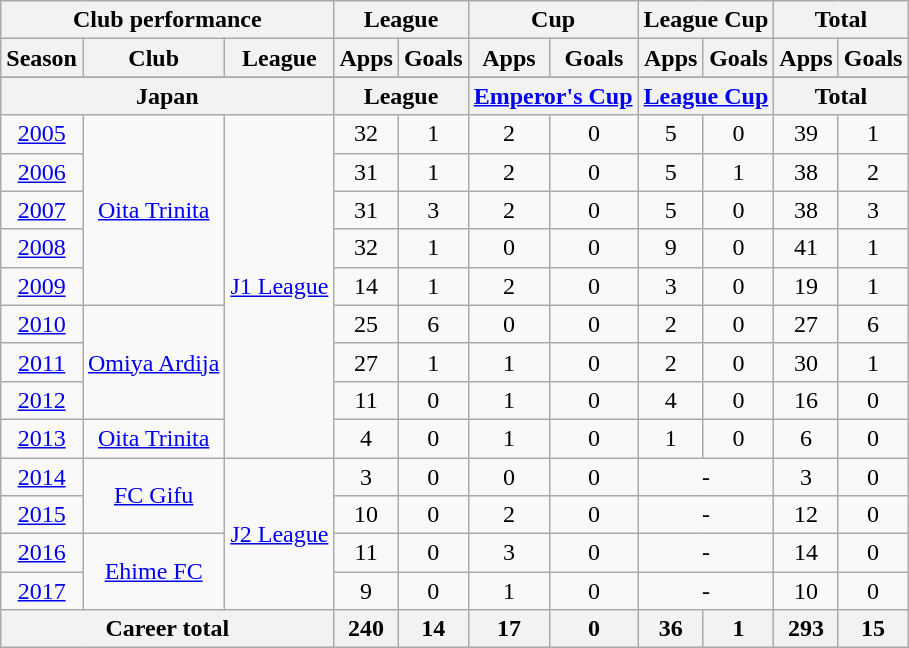<table class="wikitable" style="text-align:center">
<tr>
<th colspan=3>Club performance</th>
<th colspan=2>League</th>
<th colspan=2>Cup</th>
<th colspan=2>League Cup</th>
<th colspan=2>Total</th>
</tr>
<tr>
<th>Season</th>
<th>Club</th>
<th>League</th>
<th>Apps</th>
<th>Goals</th>
<th>Apps</th>
<th>Goals</th>
<th>Apps</th>
<th>Goals</th>
<th>Apps</th>
<th>Goals</th>
</tr>
<tr>
</tr>
<tr>
<th colspan=3>Japan</th>
<th colspan=2>League</th>
<th colspan=2><a href='#'>Emperor's Cup</a></th>
<th colspan=2><a href='#'>League Cup</a></th>
<th colspan=2>Total</th>
</tr>
<tr>
<td><a href='#'>2005</a></td>
<td rowspan="5"><a href='#'>Oita Trinita</a></td>
<td rowspan="9"><a href='#'>J1 League</a></td>
<td>32</td>
<td>1</td>
<td>2</td>
<td>0</td>
<td>5</td>
<td>0</td>
<td>39</td>
<td>1</td>
</tr>
<tr>
<td><a href='#'>2006</a></td>
<td>31</td>
<td>1</td>
<td>2</td>
<td>0</td>
<td>5</td>
<td>1</td>
<td>38</td>
<td>2</td>
</tr>
<tr>
<td><a href='#'>2007</a></td>
<td>31</td>
<td>3</td>
<td>2</td>
<td>0</td>
<td>5</td>
<td>0</td>
<td>38</td>
<td>3</td>
</tr>
<tr>
<td><a href='#'>2008</a></td>
<td>32</td>
<td>1</td>
<td>0</td>
<td>0</td>
<td>9</td>
<td>0</td>
<td>41</td>
<td>1</td>
</tr>
<tr>
<td><a href='#'>2009</a></td>
<td>14</td>
<td>1</td>
<td>2</td>
<td>0</td>
<td>3</td>
<td>0</td>
<td>19</td>
<td>1</td>
</tr>
<tr>
<td><a href='#'>2010</a></td>
<td rowspan="3"><a href='#'>Omiya Ardija</a></td>
<td>25</td>
<td>6</td>
<td>0</td>
<td>0</td>
<td>2</td>
<td>0</td>
<td>27</td>
<td>6</td>
</tr>
<tr>
<td><a href='#'>2011</a></td>
<td>27</td>
<td>1</td>
<td>1</td>
<td>0</td>
<td>2</td>
<td>0</td>
<td>30</td>
<td>1</td>
</tr>
<tr>
<td><a href='#'>2012</a></td>
<td>11</td>
<td>0</td>
<td>1</td>
<td>0</td>
<td>4</td>
<td>0</td>
<td>16</td>
<td>0</td>
</tr>
<tr>
<td><a href='#'>2013</a></td>
<td><a href='#'>Oita Trinita</a></td>
<td>4</td>
<td>0</td>
<td>1</td>
<td>0</td>
<td>1</td>
<td>0</td>
<td>6</td>
<td>0</td>
</tr>
<tr>
<td><a href='#'>2014</a></td>
<td rowspan="2"><a href='#'>FC Gifu</a></td>
<td rowspan=4><a href='#'>J2 League</a></td>
<td>3</td>
<td>0</td>
<td>0</td>
<td>0</td>
<td colspan="2">-</td>
<td>3</td>
<td>0</td>
</tr>
<tr>
<td><a href='#'>2015</a></td>
<td>10</td>
<td>0</td>
<td>2</td>
<td>0</td>
<td colspan="2">-</td>
<td>12</td>
<td>0</td>
</tr>
<tr>
<td><a href='#'>2016</a></td>
<td rowspan="2"><a href='#'>Ehime FC</a></td>
<td>11</td>
<td>0</td>
<td>3</td>
<td>0</td>
<td colspan="2">-</td>
<td>14</td>
<td>0</td>
</tr>
<tr>
<td><a href='#'>2017</a></td>
<td>9</td>
<td>0</td>
<td>1</td>
<td>0</td>
<td colspan="2">-</td>
<td>10</td>
<td>0</td>
</tr>
<tr>
<th colspan=3>Career total</th>
<th>240</th>
<th>14</th>
<th>17</th>
<th>0</th>
<th>36</th>
<th>1</th>
<th>293</th>
<th>15</th>
</tr>
</table>
